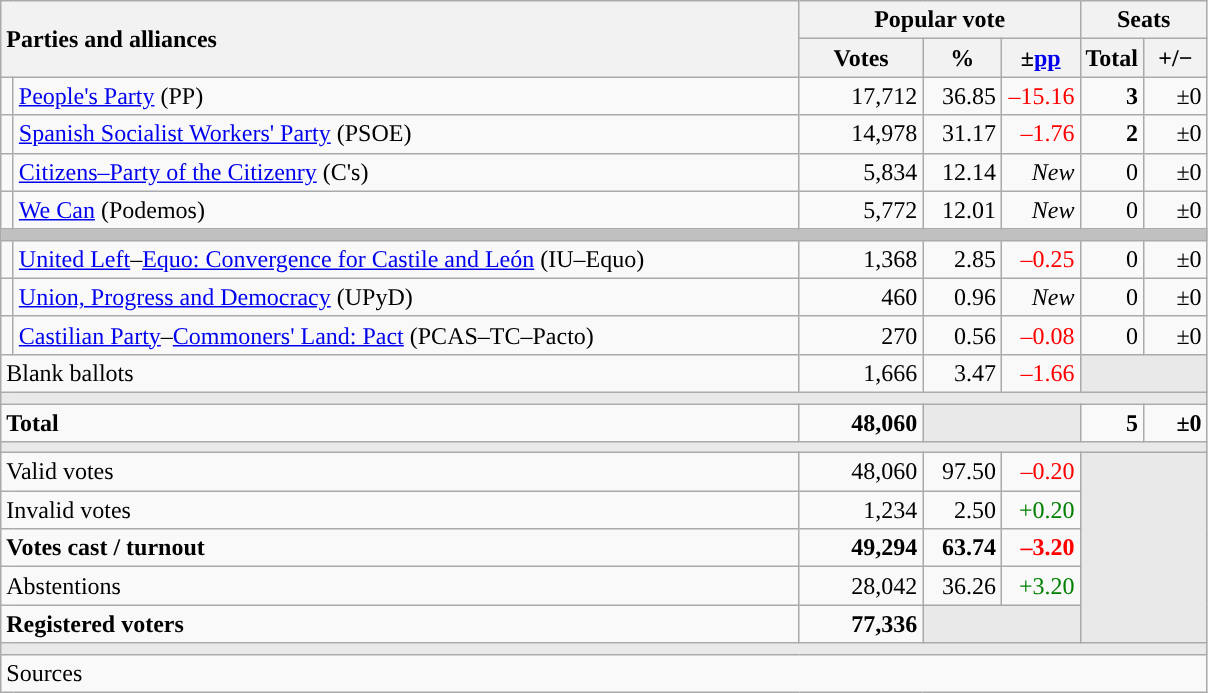<table class="wikitable" style="text-align:right;">
<tr>
<th style="text-align:left;" rowspan="2" colspan="2" width="525">Parties and alliances</th>
<th colspan="3">Popular vote</th>
<th colspan="2">Seats</th>
</tr>
<tr>
<th width="75">Votes</th>
<th width="45">%</th>
<th width="45">±<a href='#'>pp</a></th>
<th width="35">Total</th>
<th width="35">+/−</th>
</tr>
<tr>
<td width="1" style="color:inherit;background:"></td>
<td align="left"><a href='#'>People's Party</a> (PP)</td>
<td>17,712</td>
<td>36.85</td>
<td style="color:red;">–15.16</td>
<td><strong>3</strong></td>
<td>±0</td>
</tr>
<tr>
<td style="color:inherit;background:"></td>
<td align="left"><a href='#'>Spanish Socialist Workers' Party</a> (PSOE)</td>
<td>14,978</td>
<td>31.17</td>
<td style="color:red;">–1.76</td>
<td><strong>2</strong></td>
<td>±0</td>
</tr>
<tr>
<td style="color:inherit;background:"></td>
<td align="left"><a href='#'>Citizens–Party of the Citizenry</a> (C's)</td>
<td>5,834</td>
<td>12.14</td>
<td><em>New</em></td>
<td>0</td>
<td>±0</td>
</tr>
<tr>
<td style="color:inherit;background:"></td>
<td align="left"><a href='#'>We Can</a> (Podemos)</td>
<td>5,772</td>
<td>12.01</td>
<td><em>New</em></td>
<td>0</td>
<td>±0</td>
</tr>
<tr>
<td colspan="7" bgcolor="#C0C0C0"></td>
</tr>
<tr>
<td style="color:inherit;background:"></td>
<td align="left"><a href='#'>United Left</a>–<a href='#'>Equo: Convergence for Castile and León</a> (IU–Equo)</td>
<td>1,368</td>
<td>2.85</td>
<td style="color:red;">–0.25</td>
<td>0</td>
<td>±0</td>
</tr>
<tr>
<td style="color:inherit;background:"></td>
<td align="left"><a href='#'>Union, Progress and Democracy</a> (UPyD)</td>
<td>460</td>
<td>0.96</td>
<td><em>New</em></td>
<td>0</td>
<td>±0</td>
</tr>
<tr>
<td style="color:inherit;background:"></td>
<td align="left"><a href='#'>Castilian Party</a>–<a href='#'>Commoners' Land: Pact</a> (PCAS–TC–Pacto)</td>
<td>270</td>
<td>0.56</td>
<td style="color:red;">–0.08</td>
<td>0</td>
<td>±0</td>
</tr>
<tr>
<td align="left" colspan="2">Blank ballots</td>
<td>1,666</td>
<td>3.47</td>
<td style="color:red;">–1.66</td>
<td bgcolor="#E9E9E9" colspan="2"></td>
</tr>
<tr>
<td colspan="7" bgcolor="#E9E9E9"></td>
</tr>
<tr style="font-weight:bold;">
<td align="left" colspan="2">Total</td>
<td>48,060</td>
<td bgcolor="#E9E9E9" colspan="2"></td>
<td>5</td>
<td>±0</td>
</tr>
<tr>
<td colspan="7" bgcolor="#E9E9E9"></td>
</tr>
<tr>
<td align="left" colspan="2">Valid votes</td>
<td>48,060</td>
<td>97.50</td>
<td style="color:red;">–0.20</td>
<td bgcolor="#E9E9E9" colspan="2" rowspan="5"></td>
</tr>
<tr>
<td align="left" colspan="2">Invalid votes</td>
<td>1,234</td>
<td>2.50</td>
<td style="color:green;">+0.20</td>
</tr>
<tr style="font-weight:bold;">
<td align="left" colspan="2">Votes cast / turnout</td>
<td>49,294</td>
<td>63.74</td>
<td style="color:red;">–3.20</td>
</tr>
<tr>
<td align="left" colspan="2">Abstentions</td>
<td>28,042</td>
<td>36.26</td>
<td style="color:green;">+3.20</td>
</tr>
<tr style="font-weight:bold;">
<td align="left" colspan="2">Registered voters</td>
<td>77,336</td>
<td bgcolor="#E9E9E9" colspan="2"></td>
</tr>
<tr>
<td colspan="7" bgcolor="#E9E9E9"></td>
</tr>
<tr>
<td align="left" colspan="7">Sources</td>
</tr>
</table>
